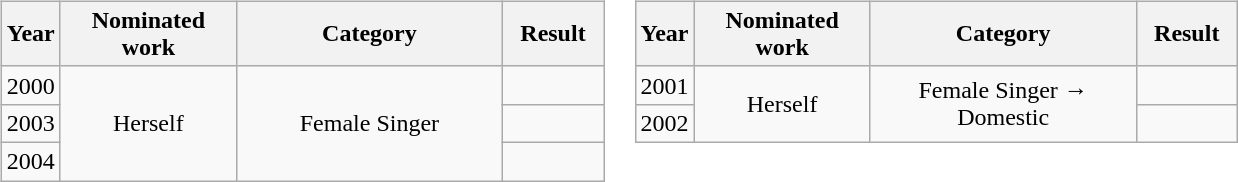<table border="0"|>
<tr>
<td valign="top"><br><table class="wikitable" style="text-align:center;">
<tr>
<th width="1">Year</th>
<th width="110">Nominated work</th>
<th width="170">Category</th>
<th width="60">Result</th>
</tr>
<tr>
<td>2000</td>
<td rowspan="3">Herself</td>
<td rowspan="3">Female Singer</td>
<td></td>
</tr>
<tr>
<td>2003</td>
<td></td>
</tr>
<tr>
<td>2004</td>
<td></td>
</tr>
</table>
</td>
<td valign="top"><br><table class="wikitable" style="text-align:center;">
<tr>
<th width="1">Year</th>
<th width="110">Nominated work</th>
<th width="170">Category</th>
<th width="60">Result</th>
</tr>
<tr>
<td>2001</td>
<td rowspan="2">Herself</td>
<td rowspan="2">Female Singer → Domestic</td>
<td></td>
</tr>
<tr>
<td>2002</td>
<td></td>
</tr>
</table>
</td>
</tr>
</table>
